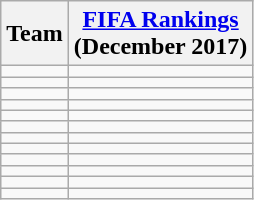<table class="wikitable sortable" style="text-align: left;">
<tr>
<th>Team</th>
<th><a href='#'>FIFA Rankings</a><br>(December 2017)</th>
</tr>
<tr>
<td></td>
<td></td>
</tr>
<tr>
<td></td>
<td></td>
</tr>
<tr>
<td></td>
<td></td>
</tr>
<tr>
<td></td>
<td></td>
</tr>
<tr>
<td></td>
<td></td>
</tr>
<tr>
<td></td>
<td></td>
</tr>
<tr>
<td></td>
<td></td>
</tr>
<tr>
<td></td>
<td></td>
</tr>
<tr>
<td></td>
<td></td>
</tr>
<tr>
<td></td>
<td></td>
</tr>
<tr>
<td></td>
<td></td>
</tr>
<tr>
<td></td>
<td></td>
</tr>
</table>
